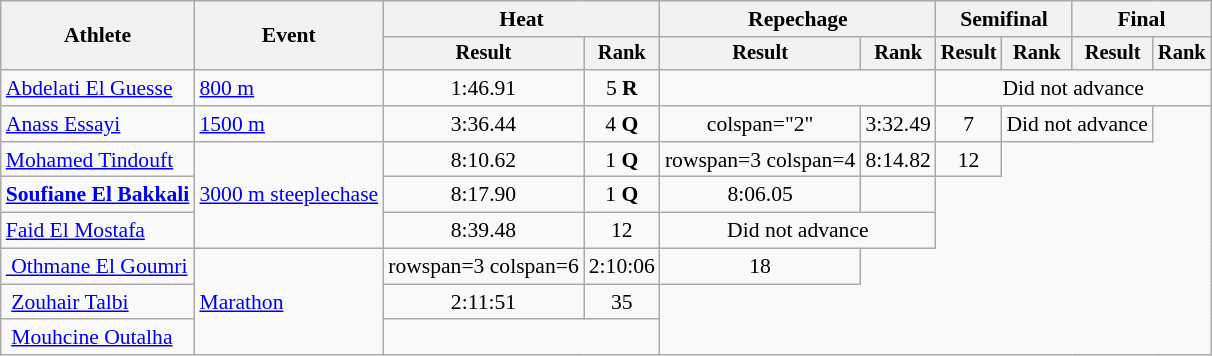<table class="wikitable" style="font-size:90%">
<tr>
<th rowspan="2">Athlete</th>
<th rowspan="2">Event</th>
<th colspan="2">Heat</th>
<th colspan="2">Repechage</th>
<th colspan="2">Semifinal</th>
<th colspan="2">Final</th>
</tr>
<tr style="font-size:95%">
<th>Result</th>
<th>Rank</th>
<th>Result</th>
<th>Rank</th>
<th>Result</th>
<th>Rank</th>
<th>Result</th>
<th>Rank</th>
</tr>
<tr align=center>
<td align=left><a href='#'>Abdelati El Guesse</a></td>
<td align=left><a href='#'>800 m</a></td>
<td>1:46.91</td>
<td>5 <strong>R</strong></td>
<td colspan="2"></td>
<td colspan="4">Did not advance</td>
</tr>
<tr align=center>
<td align=left><a href='#'>Anass Essayi</a></td>
<td align=left><a href='#'>1500 m</a></td>
<td>3:36.44</td>
<td>4 <strong>Q</strong></td>
<td>colspan="2" </td>
<td>3:32.49</td>
<td>7</td>
<td colspan="2">Did not advance</td>
</tr>
<tr align=center>
<td align=left><a href='#'>Mohamed Tindouft</a></td>
<td align=left rowspan="3"><a href='#'>3000 m steeplechase</a></td>
<td>8:10.62</td>
<td>1 <strong>Q</strong></td>
<td>rowspan=3 colspan=4 </td>
<td>8:14.82</td>
<td>12</td>
</tr>
<tr align=center>
<td align="left"><strong><a href='#'>Soufiane El Bakkali</a></strong></td>
<td>8:17.90</td>
<td>1 <strong>Q</strong></td>
<td>8:06.05</td>
<td></td>
</tr>
<tr align=center>
<td align="left"><a href='#'>Faid El Mostafa</a></td>
<td>8:39.48</td>
<td>12</td>
<td colspan=2>Did not advance</td>
</tr>
<tr align=center>
<td align=left><a href='#'> Othmane El Goumri</a></td>
<td align=left rowspan=3><a href='#'>Marathon</a></td>
<td>rowspan=3 colspan=6 </td>
<td>2:10:06</td>
<td>18</td>
</tr>
<tr align=center>
<td align=left> <a href='#'>Zouhair Talbi</a></td>
<td>2:11:51</td>
<td>35</td>
</tr>
<tr align=center>
<td align=left> <a href='#'>Mouhcine Outalha</a></td>
<td colspan="2"></td>
</tr>
</table>
